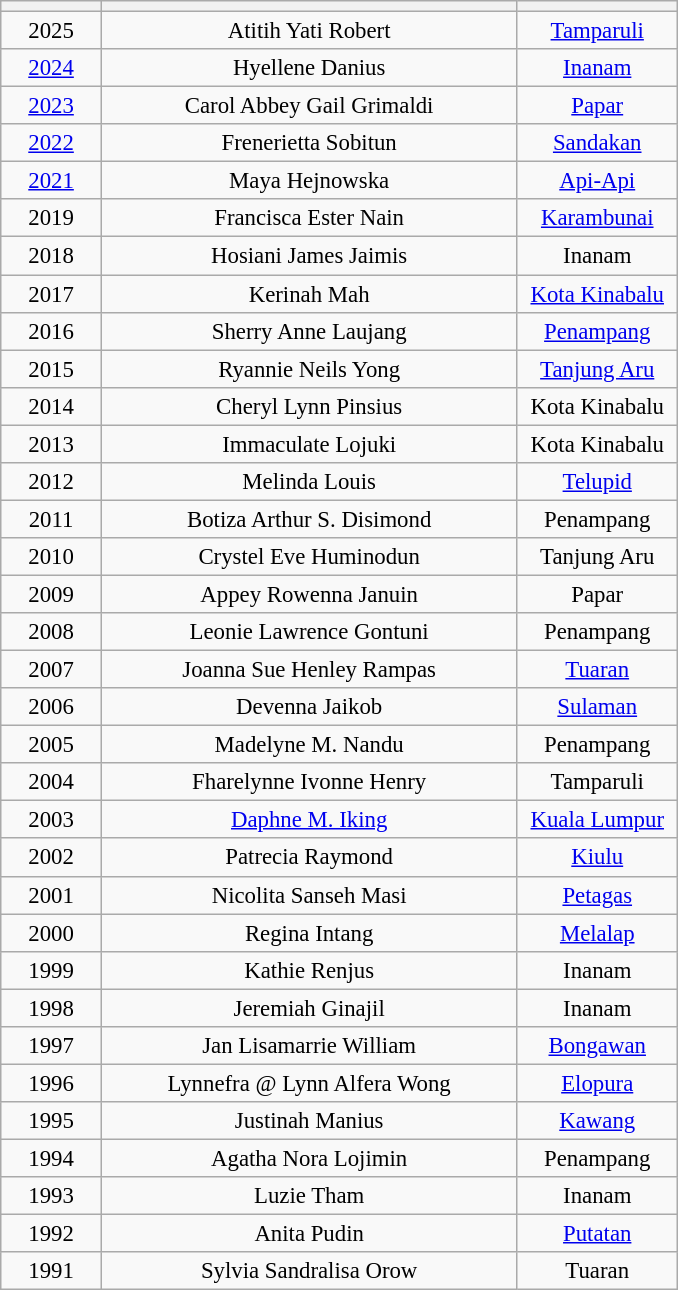<table class="wikitable sortable" style="font-size: 95%; text-align:center">
<tr>
<th width="60"></th>
<th width="270"></th>
<th width="100"></th>
</tr>
<tr>
<td>2025</td>
<td>Atitih Yati Robert</td>
<td><a href='#'>Tamparuli</a></td>
</tr>
<tr>
<td><a href='#'>2024</a></td>
<td>Hyellene Danius</td>
<td><a href='#'>Inanam</a></td>
</tr>
<tr>
<td><a href='#'>2023</a></td>
<td>Carol Abbey Gail Grimaldi</td>
<td><a href='#'>Papar</a></td>
</tr>
<tr>
<td><a href='#'>2022</a></td>
<td>Frenerietta Sobitun</td>
<td><a href='#'>Sandakan</a></td>
</tr>
<tr>
<td><a href='#'>2021</a></td>
<td>Maya Hejnowska</td>
<td><a href='#'>Api-Api</a></td>
</tr>
<tr>
<td>2019</td>
<td>Francisca Ester Nain</td>
<td><a href='#'>Karambunai</a></td>
</tr>
<tr>
<td>2018</td>
<td>Hosiani James Jaimis</td>
<td>Inanam</td>
</tr>
<tr>
<td>2017</td>
<td>Kerinah Mah</td>
<td><a href='#'>Kota Kinabalu</a></td>
</tr>
<tr>
<td>2016</td>
<td>Sherry Anne Laujang</td>
<td><a href='#'>Penampang</a></td>
</tr>
<tr>
<td>2015</td>
<td>Ryannie Neils Yong</td>
<td><a href='#'>Tanjung Aru</a></td>
</tr>
<tr>
<td>2014</td>
<td>Cheryl Lynn Pinsius</td>
<td>Kota Kinabalu</td>
</tr>
<tr>
<td>2013</td>
<td>Immaculate Lojuki</td>
<td>Kota Kinabalu</td>
</tr>
<tr>
<td>2012</td>
<td>Melinda Louis</td>
<td><a href='#'>Telupid</a></td>
</tr>
<tr>
<td>2011</td>
<td>Botiza Arthur S. Disimond</td>
<td>Penampang</td>
</tr>
<tr>
<td>2010</td>
<td>Crystel Eve Huminodun</td>
<td>Tanjung Aru</td>
</tr>
<tr>
<td>2009</td>
<td>Appey Rowenna Januin</td>
<td>Papar</td>
</tr>
<tr>
<td>2008</td>
<td>Leonie Lawrence Gontuni</td>
<td>Penampang</td>
</tr>
<tr>
<td>2007</td>
<td>Joanna Sue Henley Rampas</td>
<td><a href='#'>Tuaran</a></td>
</tr>
<tr>
<td>2006</td>
<td>Devenna Jaikob</td>
<td><a href='#'>Sulaman</a></td>
</tr>
<tr>
<td>2005</td>
<td>Madelyne M. Nandu</td>
<td>Penampang</td>
</tr>
<tr>
<td>2004</td>
<td>Fharelynne Ivonne Henry</td>
<td>Tamparuli</td>
</tr>
<tr>
<td>2003</td>
<td><a href='#'>Daphne M. Iking</a></td>
<td><a href='#'>Kuala Lumpur</a></td>
</tr>
<tr>
<td>2002</td>
<td>Patrecia Raymond</td>
<td><a href='#'>Kiulu</a></td>
</tr>
<tr>
<td>2001</td>
<td>Nicolita Sanseh Masi</td>
<td><a href='#'>Petagas</a></td>
</tr>
<tr>
<td>2000</td>
<td>Regina Intang</td>
<td><a href='#'>Melalap</a></td>
</tr>
<tr>
<td>1999</td>
<td>Kathie Renjus</td>
<td>Inanam</td>
</tr>
<tr>
<td>1998</td>
<td>Jeremiah Ginajil</td>
<td>Inanam</td>
</tr>
<tr>
<td>1997</td>
<td>Jan Lisamarrie William</td>
<td><a href='#'>Bongawan</a></td>
</tr>
<tr>
<td>1996</td>
<td>Lynnefra @ Lynn Alfera Wong</td>
<td><a href='#'>Elopura</a></td>
</tr>
<tr>
<td>1995</td>
<td>Justinah Manius</td>
<td><a href='#'>Kawang</a></td>
</tr>
<tr>
<td>1994</td>
<td>Agatha Nora Lojimin</td>
<td>Penampang</td>
</tr>
<tr>
<td>1993</td>
<td>Luzie Tham</td>
<td>Inanam</td>
</tr>
<tr>
<td>1992</td>
<td>Anita Pudin</td>
<td><a href='#'>Putatan</a></td>
</tr>
<tr>
<td>1991</td>
<td>Sylvia Sandralisa Orow</td>
<td>Tuaran</td>
</tr>
</table>
